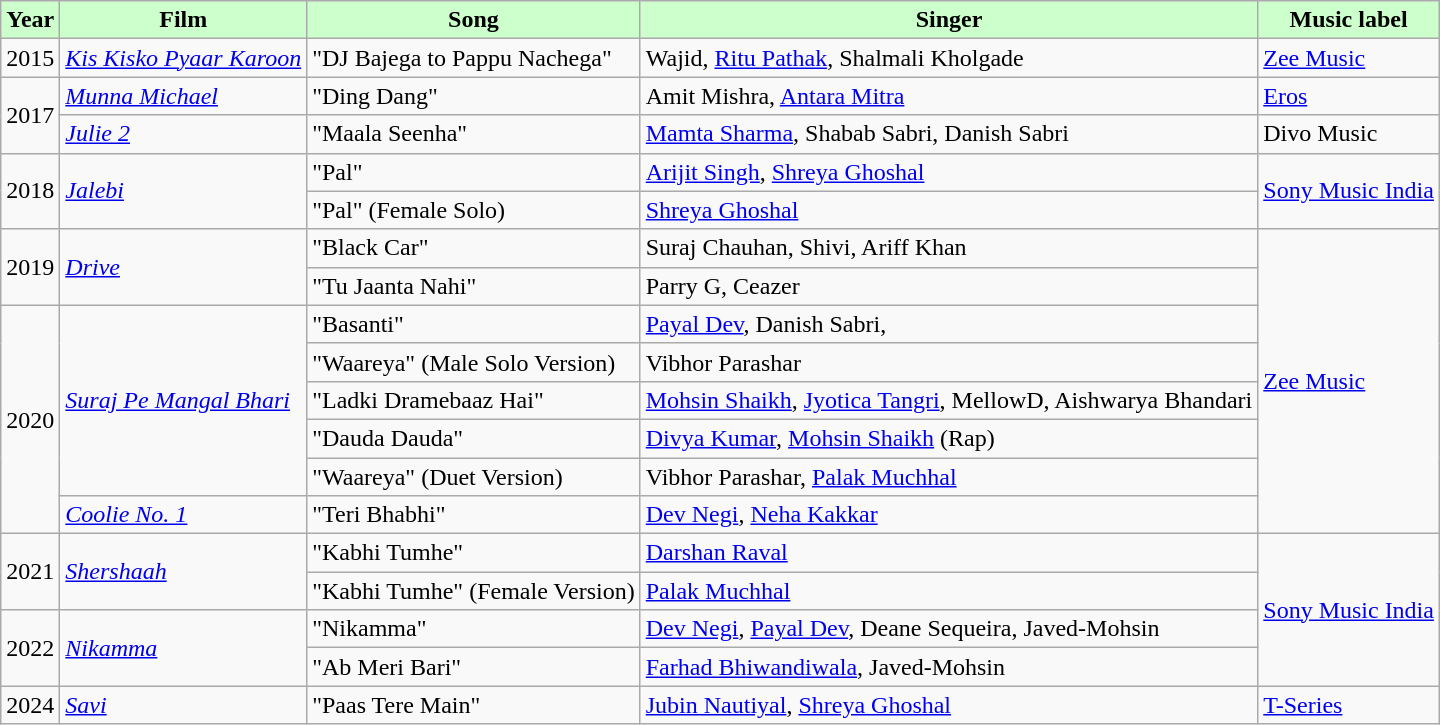<table class="wikitable sortable">
<tr>
<th style="background:#cfc; text-align:center;"><strong>Year</strong></th>
<th style="background:#cfc; text-align:center;"><strong>Film</strong></th>
<th style="background:#cfc; text-align:center;"><strong>Song</strong></th>
<th style="background:#cfc; text-align:center;"><strong>Singer</strong></th>
<th style="background:#cfc; text-align:center;"><strong>Music label</strong></th>
</tr>
<tr>
<td>2015</td>
<td><em><a href='#'>Kis Kisko Pyaar Karoon</a></em></td>
<td>"DJ Bajega to Pappu Nachega"</td>
<td>Wajid, <a href='#'>Ritu Pathak</a>, Shalmali Kholgade</td>
<td><a href='#'>Zee Music</a></td>
</tr>
<tr>
<td rowspan="2">2017</td>
<td><em><a href='#'>Munna Michael</a></em></td>
<td>"Ding Dang"</td>
<td>Amit Mishra, <a href='#'>Antara Mitra</a></td>
<td><a href='#'>Eros</a></td>
</tr>
<tr>
<td><em><a href='#'>Julie 2</a></em></td>
<td>"Maala Seenha"</td>
<td><a href='#'>Mamta Sharma</a>, Shabab Sabri, Danish Sabri</td>
<td>Divo Music</td>
</tr>
<tr>
<td rowspan="2">2018</td>
<td rowspan="2"><em><a href='#'>Jalebi</a></em></td>
<td>"Pal"</td>
<td><a href='#'>Arijit Singh</a>, <a href='#'>Shreya Ghoshal</a></td>
<td rowspan="2"><a href='#'>Sony Music India</a></td>
</tr>
<tr>
<td>"Pal" (Female Solo)</td>
<td><a href='#'>Shreya Ghoshal</a></td>
</tr>
<tr>
<td rowspan="2">2019</td>
<td rowspan="2"><em><a href='#'>Drive</a></em></td>
<td>"Black Car"</td>
<td>Suraj Chauhan, Shivi, Ariff Khan</td>
<td rowspan="8"><a href='#'>Zee Music</a></td>
</tr>
<tr>
<td>"Tu Jaanta Nahi"</td>
<td>Parry G, Ceazer</td>
</tr>
<tr>
<td rowspan="6">2020</td>
<td rowspan="5"><em><a href='#'>Suraj Pe Mangal Bhari</a></em></td>
<td>"Basanti"</td>
<td><a href='#'>Payal Dev</a>, Danish Sabri,</td>
</tr>
<tr>
<td>"Waareya" (Male Solo Version)</td>
<td>Vibhor Parashar</td>
</tr>
<tr>
<td>"Ladki Dramebaaz Hai"</td>
<td><a href='#'>Mohsin Shaikh</a>, <a href='#'>Jyotica Tangri</a>, MellowD, Aishwarya Bhandari</td>
</tr>
<tr>
<td>"Dauda Dauda"</td>
<td><a href='#'>Divya Kumar</a>,  <a href='#'>Mohsin Shaikh</a> (Rap)</td>
</tr>
<tr>
<td>"Waareya" (Duet Version)</td>
<td>Vibhor Parashar,  <a href='#'>Palak Muchhal</a></td>
</tr>
<tr>
<td><a href='#'><em>Coolie No. 1</em></a></td>
<td>"Teri Bhabhi"</td>
<td><a href='#'>Dev Negi</a>, <a href='#'>Neha Kakkar</a></td>
</tr>
<tr>
<td rowspan="2">2021</td>
<td rowspan="2"><em><a href='#'>Shershaah</a></em></td>
<td>"Kabhi Tumhe"</td>
<td><a href='#'>Darshan Raval</a></td>
<td rowspan="4"><a href='#'>Sony Music India</a></td>
</tr>
<tr>
<td>"Kabhi Tumhe" (Female Version)</td>
<td><a href='#'>Palak Muchhal</a></td>
</tr>
<tr>
<td rowspan=2>2022</td>
<td rowspan=2><em><a href='#'>Nikamma</a></em></td>
<td>"Nikamma"</td>
<td><a href='#'>Dev Negi</a>, <a href='#'>Payal Dev</a>, Deane Sequeira, Javed-Mohsin</td>
</tr>
<tr>
<td>"Ab Meri Bari"</td>
<td><a href='#'>Farhad Bhiwandiwala</a>, Javed-Mohsin</td>
</tr>
<tr>
<td>2024</td>
<td><em><a href='#'>Savi</a></em></td>
<td>"Paas Tere Main"</td>
<td><a href='#'>Jubin Nautiyal</a>, <a href='#'>Shreya Ghoshal</a></td>
<td><a href='#'>T-Series</a></td>
</tr>
</table>
